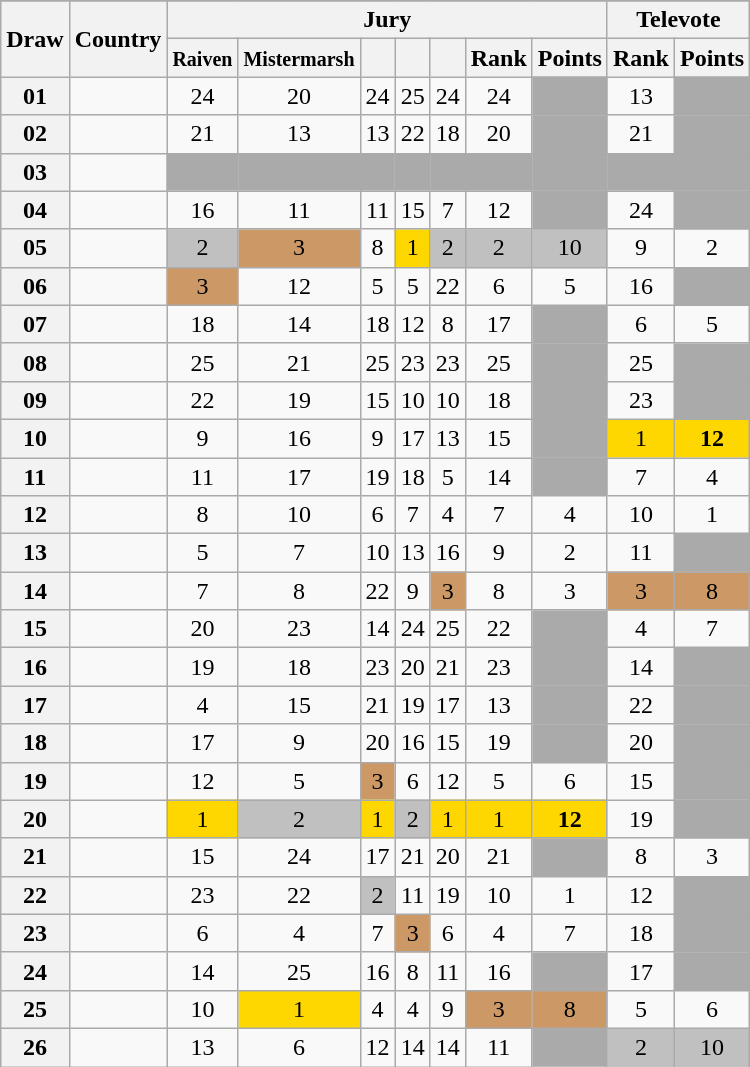<table class="sortable wikitable collapsible plainrowheaders" style="text-align:center;">
<tr>
</tr>
<tr>
<th scope="col" rowspan="2">Draw</th>
<th scope="col" rowspan="2">Country</th>
<th scope="col" colspan="7">Jury</th>
<th scope="col" colspan="2">Televote</th>
</tr>
<tr>
<th scope="col"><small>Raiven</small></th>
<th scope="col"><small>Mistermarsh</small></th>
<th scope="col"><small></small></th>
<th scope="col"><small></small></th>
<th scope="col"><small></small></th>
<th scope="col">Rank</th>
<th scope="col">Points</th>
<th scope="col">Rank</th>
<th scope="col">Points</th>
</tr>
<tr>
<th scope="row" style="text-align:center;">01</th>
<td style="text-align:left;"></td>
<td>24</td>
<td>20</td>
<td>24</td>
<td>25</td>
<td>24</td>
<td>24</td>
<td style="background:#AAAAAA;"></td>
<td>13</td>
<td style="background:#AAAAAA;"></td>
</tr>
<tr>
<th scope="row" style="text-align:center;">02</th>
<td style="text-align:left;"></td>
<td>21</td>
<td>13</td>
<td>13</td>
<td>22</td>
<td>18</td>
<td>20</td>
<td style="background:#AAAAAA;"></td>
<td>21</td>
<td style="background:#AAAAAA;"></td>
</tr>
<tr class="sortbottom">
<th scope="row" style="text-align:center;">03</th>
<td style="text-align:left;"></td>
<td style="background:#AAAAAA;"></td>
<td style="background:#AAAAAA;"></td>
<td style="background:#AAAAAA;"></td>
<td style="background:#AAAAAA;"></td>
<td style="background:#AAAAAA;"></td>
<td style="background:#AAAAAA;"></td>
<td style="background:#AAAAAA;"></td>
<td style="background:#AAAAAA;"></td>
<td style="background:#AAAAAA;"></td>
</tr>
<tr>
<th scope="row" style="text-align:center;">04</th>
<td style="text-align:left;"></td>
<td>16</td>
<td>11</td>
<td>11</td>
<td>15</td>
<td>7</td>
<td>12</td>
<td style="background:#AAAAAA;"></td>
<td>24</td>
<td style="background:#AAAAAA;"></td>
</tr>
<tr>
<th scope="row" style="text-align:center;">05</th>
<td style="text-align:left;"></td>
<td style="background:silver;">2</td>
<td style="background:#CC9966;">3</td>
<td>8</td>
<td style="background:gold;">1</td>
<td style="background:silver;">2</td>
<td style="background:silver;">2</td>
<td style="background:silver;">10</td>
<td>9</td>
<td>2</td>
</tr>
<tr>
<th scope="row" style="text-align:center;">06</th>
<td style="text-align:left;"></td>
<td style="background:#CC9966;">3</td>
<td>12</td>
<td>5</td>
<td>5</td>
<td>22</td>
<td>6</td>
<td>5</td>
<td>16</td>
<td style="background:#AAAAAA;"></td>
</tr>
<tr>
<th scope="row" style="text-align:center;">07</th>
<td style="text-align:left;"></td>
<td>18</td>
<td>14</td>
<td>18</td>
<td>12</td>
<td>8</td>
<td>17</td>
<td style="background:#AAAAAA;"></td>
<td>6</td>
<td>5</td>
</tr>
<tr>
<th scope="row" style="text-align:center;">08</th>
<td style="text-align:left;"></td>
<td>25</td>
<td>21</td>
<td>25</td>
<td>23</td>
<td>23</td>
<td>25</td>
<td style="background:#AAAAAA;"></td>
<td>25</td>
<td style="background:#AAAAAA;"></td>
</tr>
<tr>
<th scope="row" style="text-align:center;">09</th>
<td style="text-align:left;"></td>
<td>22</td>
<td>19</td>
<td>15</td>
<td>10</td>
<td>10</td>
<td>18</td>
<td style="background:#AAAAAA;"></td>
<td>23</td>
<td style="background:#AAAAAA;"></td>
</tr>
<tr>
<th scope="row" style="text-align:center;">10</th>
<td style="text-align:left;"></td>
<td>9</td>
<td>16</td>
<td>9</td>
<td>17</td>
<td>13</td>
<td>15</td>
<td style="background:#AAAAAA;"></td>
<td style="background:gold;">1</td>
<td style="background:gold;"><strong>12</strong></td>
</tr>
<tr>
<th scope="row" style="text-align:center;">11</th>
<td style="text-align:left;"></td>
<td>11</td>
<td>17</td>
<td>19</td>
<td>18</td>
<td>5</td>
<td>14</td>
<td style="background:#AAAAAA;"></td>
<td>7</td>
<td>4</td>
</tr>
<tr>
<th scope="row" style="text-align:center;">12</th>
<td style="text-align:left;"></td>
<td>8</td>
<td>10</td>
<td>6</td>
<td>7</td>
<td>4</td>
<td>7</td>
<td>4</td>
<td>10</td>
<td>1</td>
</tr>
<tr>
<th scope="row" style="text-align:center;">13</th>
<td style="text-align:left;"></td>
<td>5</td>
<td>7</td>
<td>10</td>
<td>13</td>
<td>16</td>
<td>9</td>
<td>2</td>
<td>11</td>
<td style="background:#AAAAAA;"></td>
</tr>
<tr>
<th scope="row" style="text-align:center;">14</th>
<td style="text-align:left;"></td>
<td>7</td>
<td>8</td>
<td>22</td>
<td>9</td>
<td style="background:#CC9966;">3</td>
<td>8</td>
<td>3</td>
<td style="background:#CC9966;">3</td>
<td style="background:#CC9966;">8</td>
</tr>
<tr>
<th scope="row" style="text-align:center;">15</th>
<td style="text-align:left;"></td>
<td>20</td>
<td>23</td>
<td>14</td>
<td>24</td>
<td>25</td>
<td>22</td>
<td style="background:#AAAAAA;"></td>
<td>4</td>
<td>7</td>
</tr>
<tr>
<th scope="row" style="text-align:center;">16</th>
<td style="text-align:left;"></td>
<td>19</td>
<td>18</td>
<td>23</td>
<td>20</td>
<td>21</td>
<td>23</td>
<td style="background:#AAAAAA;"></td>
<td>14</td>
<td style="background:#AAAAAA;"></td>
</tr>
<tr>
<th scope="row" style="text-align:center;">17</th>
<td style="text-align:left;"></td>
<td>4</td>
<td>15</td>
<td>21</td>
<td>19</td>
<td>17</td>
<td>13</td>
<td style="background:#AAAAAA;"></td>
<td>22</td>
<td style="background:#AAAAAA;"></td>
</tr>
<tr>
<th scope="row" style="text-align:center;">18</th>
<td style="text-align:left;"></td>
<td>17</td>
<td>9</td>
<td>20</td>
<td>16</td>
<td>15</td>
<td>19</td>
<td style="background:#AAAAAA;"></td>
<td>20</td>
<td style="background:#AAAAAA;"></td>
</tr>
<tr>
<th scope="row" style="text-align:center;">19</th>
<td style="text-align:left;"></td>
<td>12</td>
<td>5</td>
<td style="background:#CC9966;">3</td>
<td>6</td>
<td>12</td>
<td>5</td>
<td>6</td>
<td>15</td>
<td style="background:#AAAAAA;"></td>
</tr>
<tr>
<th scope="row" style="text-align:center;">20</th>
<td style="text-align:left;"></td>
<td style="background:gold;">1</td>
<td style="background:silver;">2</td>
<td style="background:gold;">1</td>
<td style="background:silver;">2</td>
<td style="background:gold;">1</td>
<td style="background:gold;">1</td>
<td style="background:gold;"><strong>12</strong></td>
<td>19</td>
<td style="background:#AAAAAA;"></td>
</tr>
<tr>
<th scope="row" style="text-align:center;">21</th>
<td style="text-align:left;"></td>
<td>15</td>
<td>24</td>
<td>17</td>
<td>21</td>
<td>20</td>
<td>21</td>
<td style="background:#AAAAAA;"></td>
<td>8</td>
<td>3</td>
</tr>
<tr>
<th scope="row" style="text-align:center;">22</th>
<td style="text-align:left;"></td>
<td>23</td>
<td>22</td>
<td style="background:silver;">2</td>
<td>11</td>
<td>19</td>
<td>10</td>
<td>1</td>
<td>12</td>
<td style="background:#AAAAAA;"></td>
</tr>
<tr>
<th scope="row" style="text-align:center;">23</th>
<td style="text-align:left;"></td>
<td>6</td>
<td>4</td>
<td>7</td>
<td style="background:#CC9966;">3</td>
<td>6</td>
<td>4</td>
<td>7</td>
<td>18</td>
<td style="background:#AAAAAA;"></td>
</tr>
<tr>
<th scope="row" style="text-align:center;">24</th>
<td style="text-align:left;"></td>
<td>14</td>
<td>25</td>
<td>16</td>
<td>8</td>
<td>11</td>
<td>16</td>
<td style="background:#AAAAAA;"></td>
<td>17</td>
<td style="background:#AAAAAA;"></td>
</tr>
<tr>
<th scope="row" style="text-align:center;">25</th>
<td style="text-align:left;"></td>
<td>10</td>
<td style="background:gold;">1</td>
<td>4</td>
<td>4</td>
<td>9</td>
<td style="background:#CC9966;">3</td>
<td style="background:#CC9966;">8</td>
<td>5</td>
<td>6</td>
</tr>
<tr>
<th scope="row" style="text-align:center;">26</th>
<td style="text-align:left;"></td>
<td>13</td>
<td>6</td>
<td>12</td>
<td>14</td>
<td>14</td>
<td>11</td>
<td style="background:#AAAAAA;"></td>
<td style="background:silver;">2</td>
<td style="background:silver;">10</td>
</tr>
</table>
